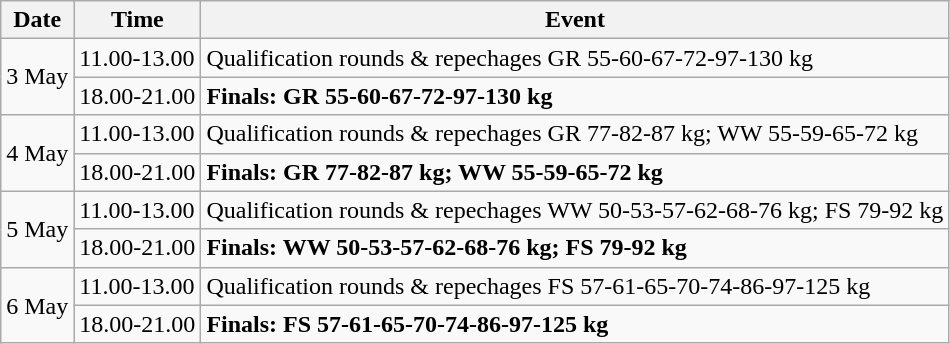<table class=wikitable>
<tr>
<th>Date</th>
<th>Time</th>
<th>Event</th>
</tr>
<tr>
<td rowspan="2">3 May</td>
<td>11.00-13.00</td>
<td>Qualification rounds & repechages GR 55-60-67-72-97-130 kg</td>
</tr>
<tr>
<td>18.00-21.00</td>
<td><strong>Finals: GR 55-60-67-72-97-130 kg</strong></td>
</tr>
<tr>
<td rowspan="2">4 May</td>
<td>11.00-13.00</td>
<td>Qualification rounds & repechages  GR 77-82-87 kg; WW 55-59-65-72 kg</td>
</tr>
<tr>
<td>18.00-21.00</td>
<td><strong>Finals: GR 77-82-87 kg; WW 55-59-65-72 kg</strong></td>
</tr>
<tr>
<td rowspan="2">5 May</td>
<td>11.00-13.00</td>
<td>Qualification rounds & repechages  WW 50-53-57-62-68-76 kg; FS 79-92 kg</td>
</tr>
<tr>
<td>18.00-21.00</td>
<td><strong>Finals: WW 50-53-57-62-68-76 kg; FS 79-92 kg</strong></td>
</tr>
<tr>
<td rowspan="2">6 May</td>
<td>11.00-13.00</td>
<td>Qualification rounds & repechages FS 57-61-65-70-74-86-97-125 kg</td>
</tr>
<tr>
<td>18.00-21.00</td>
<td><strong>Finals: FS 57-61-65-70-74-86-97-125 kg</strong></td>
</tr>
</table>
